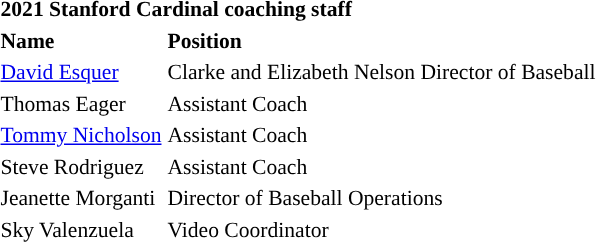<table class="toccolours" style="text-align: left; font-size:90%;">
<tr>
<th colspan="9">2021 Stanford Cardinal coaching staff</th>
</tr>
<tr>
<th>Name</th>
<th>Position</th>
</tr>
<tr>
<td><a href='#'>David Esquer</a></td>
<td>Clarke and Elizabeth Nelson Director of Baseball</td>
</tr>
<tr>
<td>Thomas Eager</td>
<td>Assistant Coach</td>
</tr>
<tr>
<td><a href='#'>Tommy Nicholson</a></td>
<td>Assistant Coach</td>
</tr>
<tr>
<td>Steve Rodriguez</td>
<td>Assistant Coach</td>
</tr>
<tr>
<td>Jeanette Morganti</td>
<td>Director of Baseball Operations</td>
</tr>
<tr>
<td>Sky Valenzuela</td>
<td>Video Coordinator</td>
</tr>
</table>
